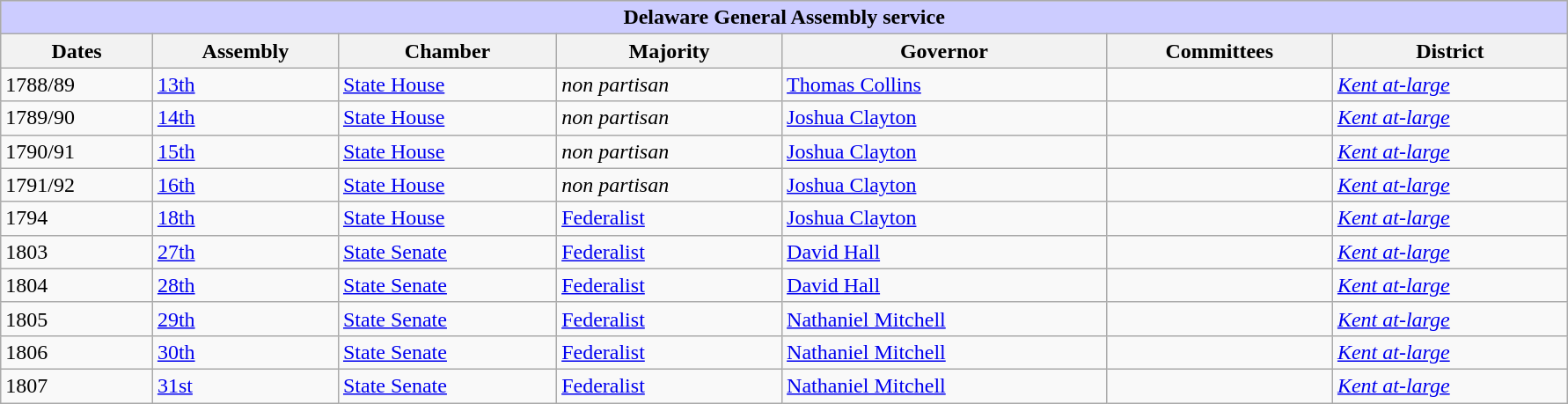<table class=wikitable style="width: 94%" style="text-align: center;" align="center">
<tr bgcolor=#cccccc>
<th colspan=7 style="background: #ccccff;">Delaware General Assembly service</th>
</tr>
<tr>
<th><strong>Dates</strong></th>
<th><strong>Assembly</strong></th>
<th><strong>Chamber</strong></th>
<th><strong>Majority</strong></th>
<th><strong>Governor</strong></th>
<th><strong>Committees</strong></th>
<th><strong>District</strong></th>
</tr>
<tr>
<td>1788/89</td>
<td><a href='#'>13th</a></td>
<td><a href='#'>State House</a></td>
<td><em>non partisan</em></td>
<td><a href='#'>Thomas Collins</a></td>
<td></td>
<td><a href='#'><em>Kent at-large</em></a></td>
</tr>
<tr>
<td>1789/90</td>
<td><a href='#'>14th</a></td>
<td><a href='#'>State House</a></td>
<td><em>non partisan</em></td>
<td><a href='#'>Joshua Clayton</a></td>
<td></td>
<td><a href='#'><em>Kent at-large</em></a></td>
</tr>
<tr>
<td>1790/91</td>
<td><a href='#'>15th</a></td>
<td><a href='#'>State House</a></td>
<td><em>non partisan</em></td>
<td><a href='#'>Joshua Clayton</a></td>
<td></td>
<td><a href='#'><em>Kent at-large</em></a></td>
</tr>
<tr>
<td>1791/92</td>
<td><a href='#'>16th</a></td>
<td><a href='#'>State House</a></td>
<td><em>non partisan</em></td>
<td><a href='#'>Joshua Clayton</a></td>
<td></td>
<td><a href='#'><em>Kent at-large</em></a></td>
</tr>
<tr>
<td>1794</td>
<td><a href='#'>18th</a></td>
<td><a href='#'>State House</a></td>
<td><a href='#'>Federalist</a></td>
<td><a href='#'>Joshua Clayton</a></td>
<td></td>
<td><a href='#'><em>Kent at-large</em></a></td>
</tr>
<tr>
<td>1803</td>
<td><a href='#'>27th</a></td>
<td><a href='#'>State Senate</a></td>
<td><a href='#'>Federalist</a></td>
<td><a href='#'>David Hall</a></td>
<td></td>
<td><a href='#'><em>Kent at-large</em></a></td>
</tr>
<tr>
<td>1804</td>
<td><a href='#'>28th</a></td>
<td><a href='#'>State Senate</a></td>
<td><a href='#'>Federalist</a></td>
<td><a href='#'>David Hall</a></td>
<td></td>
<td><a href='#'><em>Kent at-large</em></a></td>
</tr>
<tr>
<td>1805</td>
<td><a href='#'>29th</a></td>
<td><a href='#'>State Senate</a></td>
<td><a href='#'>Federalist</a></td>
<td><a href='#'>Nathaniel Mitchell</a></td>
<td></td>
<td><a href='#'><em>Kent at-large</em></a></td>
</tr>
<tr>
<td>1806</td>
<td><a href='#'>30th</a></td>
<td><a href='#'>State Senate</a></td>
<td><a href='#'>Federalist</a></td>
<td><a href='#'>Nathaniel Mitchell</a></td>
<td></td>
<td><a href='#'><em>Kent at-large</em></a></td>
</tr>
<tr>
<td>1807</td>
<td><a href='#'>31st</a></td>
<td><a href='#'>State Senate</a></td>
<td><a href='#'>Federalist</a></td>
<td><a href='#'>Nathaniel Mitchell</a></td>
<td></td>
<td><a href='#'><em>Kent at-large</em></a></td>
</tr>
</table>
